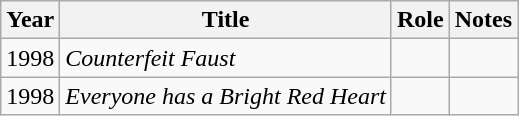<table class="wikitable sortable">
<tr>
<th>Year</th>
<th>Title</th>
<th>Role</th>
<th class="unsortable">Notes</th>
</tr>
<tr>
<td>1998</td>
<td><em>Counterfeit Faust</em></td>
<td></td>
<td></td>
</tr>
<tr>
<td>1998</td>
<td><em>Everyone has a Bright Red Heart</em></td>
<td></td>
<td></td>
</tr>
</table>
